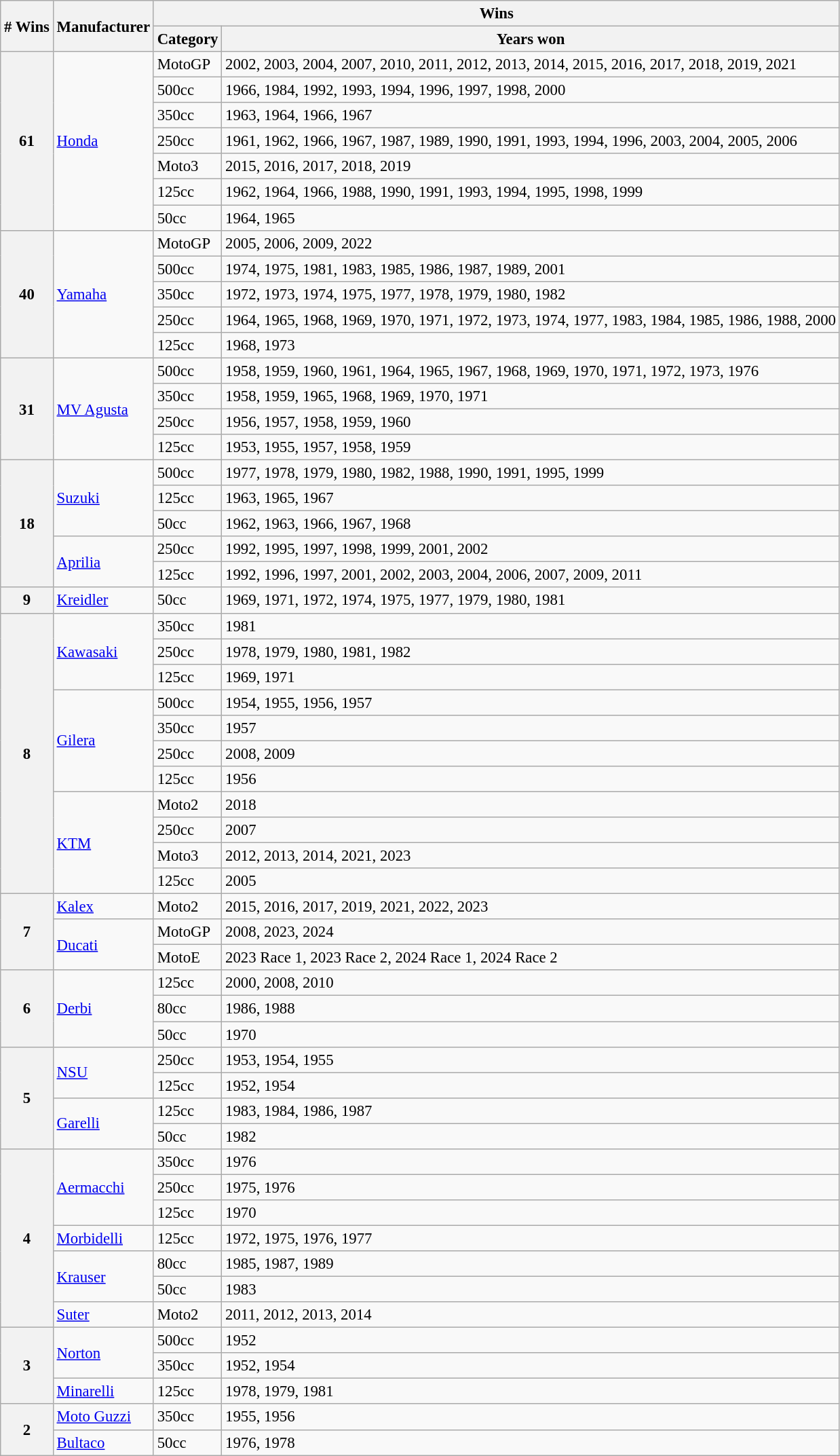<table class="wikitable" style="font-size: 95%;">
<tr>
<th rowspan=2># Wins</th>
<th rowspan=2>Manufacturer</th>
<th colspan=2>Wins</th>
</tr>
<tr>
<th>Category</th>
<th>Years won</th>
</tr>
<tr>
<th rowspan=7>61</th>
<td rowspan=7> <a href='#'>Honda</a></td>
<td>MotoGP</td>
<td>2002, 2003, 2004, 2007, 2010, 2011, 2012, 2013, 2014, 2015, 2016, 2017, 2018, 2019, 2021</td>
</tr>
<tr>
<td>500cc</td>
<td>1966, 1984, 1992, 1993, 1994, 1996, 1997, 1998, 2000</td>
</tr>
<tr>
<td>350cc</td>
<td>1963, 1964, 1966, 1967</td>
</tr>
<tr>
<td>250cc</td>
<td>1961, 1962, 1966, 1967, 1987, 1989, 1990, 1991, 1993, 1994, 1996, 2003, 2004, 2005, 2006</td>
</tr>
<tr>
<td>Moto3</td>
<td>2015, 2016, 2017, 2018, 2019</td>
</tr>
<tr>
<td>125cc</td>
<td>1962, 1964, 1966, 1988, 1990, 1991, 1993, 1994, 1995, 1998, 1999</td>
</tr>
<tr>
<td>50cc</td>
<td>1964, 1965</td>
</tr>
<tr>
<th rowspan=5>40</th>
<td rowspan=5> <a href='#'>Yamaha</a></td>
<td>MotoGP</td>
<td>2005, 2006, 2009, 2022</td>
</tr>
<tr>
<td>500cc</td>
<td>1974, 1975, 1981, 1983, 1985, 1986, 1987, 1989, 2001</td>
</tr>
<tr>
<td>350cc</td>
<td>1972, 1973, 1974, 1975, 1977, 1978, 1979, 1980, 1982</td>
</tr>
<tr>
<td>250cc</td>
<td>1964, 1965, 1968, 1969, 1970, 1971, 1972, 1973, 1974, 1977, 1983, 1984, 1985, 1986, 1988, 2000</td>
</tr>
<tr>
<td>125cc</td>
<td>1968, 1973</td>
</tr>
<tr>
<th rowspan=4>31</th>
<td rowspan=4> <a href='#'>MV Agusta</a></td>
<td>500cc</td>
<td>1958, 1959, 1960, 1961, 1964, 1965, 1967, 1968, 1969, 1970, 1971, 1972, 1973, 1976</td>
</tr>
<tr>
<td>350cc</td>
<td>1958, 1959, 1965, 1968, 1969, 1970, 1971</td>
</tr>
<tr>
<td>250cc</td>
<td>1956, 1957, 1958, 1959, 1960</td>
</tr>
<tr>
<td>125cc</td>
<td>1953, 1955, 1957, 1958, 1959</td>
</tr>
<tr>
<th rowspan=5>18</th>
<td rowspan=3> <a href='#'>Suzuki</a></td>
<td>500cc</td>
<td>1977, 1978, 1979, 1980, 1982, 1988, 1990, 1991, 1995, 1999</td>
</tr>
<tr>
<td>125cc</td>
<td>1963, 1965, 1967</td>
</tr>
<tr>
<td>50cc</td>
<td>1962, 1963, 1966, 1967, 1968</td>
</tr>
<tr>
<td rowspan=2> <a href='#'>Aprilia</a></td>
<td>250cc</td>
<td>1992, 1995, 1997, 1998, 1999, 2001, 2002</td>
</tr>
<tr>
<td>125cc</td>
<td>1992, 1996, 1997, 2001, 2002, 2003, 2004, 2006, 2007, 2009, 2011</td>
</tr>
<tr>
<th rowspan=1>9</th>
<td> <a href='#'>Kreidler</a></td>
<td>50cc</td>
<td>1969, 1971, 1972, 1974, 1975, 1977, 1979, 1980, 1981</td>
</tr>
<tr>
<th rowspan=11>8</th>
<td rowspan=3> <a href='#'>Kawasaki</a></td>
<td>350cc</td>
<td>1981</td>
</tr>
<tr>
<td>250cc</td>
<td>1978, 1979, 1980, 1981, 1982</td>
</tr>
<tr>
<td>125cc</td>
<td>1969, 1971</td>
</tr>
<tr>
<td rowspan=4> <a href='#'>Gilera</a></td>
<td>500cc</td>
<td>1954, 1955, 1956, 1957</td>
</tr>
<tr>
<td>350cc</td>
<td>1957</td>
</tr>
<tr>
<td>250cc</td>
<td>2008, 2009</td>
</tr>
<tr>
<td>125cc</td>
<td>1956</td>
</tr>
<tr>
<td rowspan=4> <a href='#'>KTM</a></td>
<td>Moto2</td>
<td>2018</td>
</tr>
<tr>
<td>250cc</td>
<td>2007</td>
</tr>
<tr>
<td>Moto3</td>
<td>2012, 2013, 2014, 2021, 2023</td>
</tr>
<tr>
<td>125cc</td>
<td>2005</td>
</tr>
<tr>
<th rowspan=3>7</th>
<td> <a href='#'>Kalex</a></td>
<td>Moto2</td>
<td>2015, 2016, 2017, 2019, 2021, 2022, 2023</td>
</tr>
<tr>
<td rowspan=2> <a href='#'>Ducati</a></td>
<td>MotoGP</td>
<td>2008, 2023, 2024</td>
</tr>
<tr>
<td>MotoE</td>
<td>2023 Race 1, 2023 Race 2, 2024 Race 1, 2024 Race 2</td>
</tr>
<tr>
<th rowspan=3>6</th>
<td rowspan=3> <a href='#'>Derbi</a></td>
<td>125cc</td>
<td>2000, 2008, 2010</td>
</tr>
<tr>
<td>80cc</td>
<td>1986, 1988</td>
</tr>
<tr>
<td>50cc</td>
<td>1970</td>
</tr>
<tr>
<th rowspan=4>5</th>
<td rowspan=2> <a href='#'>NSU</a></td>
<td>250cc</td>
<td>1953, 1954, 1955</td>
</tr>
<tr>
<td>125cc</td>
<td>1952, 1954</td>
</tr>
<tr>
<td rowspan=2> <a href='#'>Garelli</a></td>
<td>125cc</td>
<td>1983, 1984, 1986, 1987</td>
</tr>
<tr>
<td>50cc</td>
<td>1982</td>
</tr>
<tr>
<th rowspan=7>4</th>
<td rowspan=3> <a href='#'>Aermacchi</a></td>
<td>350cc</td>
<td>1976</td>
</tr>
<tr>
<td>250cc</td>
<td>1975, 1976</td>
</tr>
<tr>
<td>125cc</td>
<td>1970</td>
</tr>
<tr>
<td> <a href='#'>Morbidelli</a></td>
<td>125cc</td>
<td>1972, 1975, 1976, 1977</td>
</tr>
<tr>
<td rowspan=2> <a href='#'>Krauser</a></td>
<td>80cc</td>
<td>1985, 1987, 1989</td>
</tr>
<tr>
<td>50cc</td>
<td>1983</td>
</tr>
<tr>
<td> <a href='#'>Suter</a></td>
<td>Moto2</td>
<td>2011, 2012, 2013, 2014</td>
</tr>
<tr>
<th rowspan=3>3</th>
<td rowspan=2> <a href='#'>Norton</a></td>
<td>500cc</td>
<td>1952</td>
</tr>
<tr>
<td>350cc</td>
<td>1952, 1954</td>
</tr>
<tr>
<td> <a href='#'>Minarelli</a></td>
<td>125cc</td>
<td>1978, 1979, 1981</td>
</tr>
<tr>
<th rowspan=2>2</th>
<td> <a href='#'>Moto Guzzi</a></td>
<td>350cc</td>
<td>1955, 1956</td>
</tr>
<tr>
<td> <a href='#'>Bultaco</a></td>
<td>50cc</td>
<td>1976, 1978</td>
</tr>
</table>
